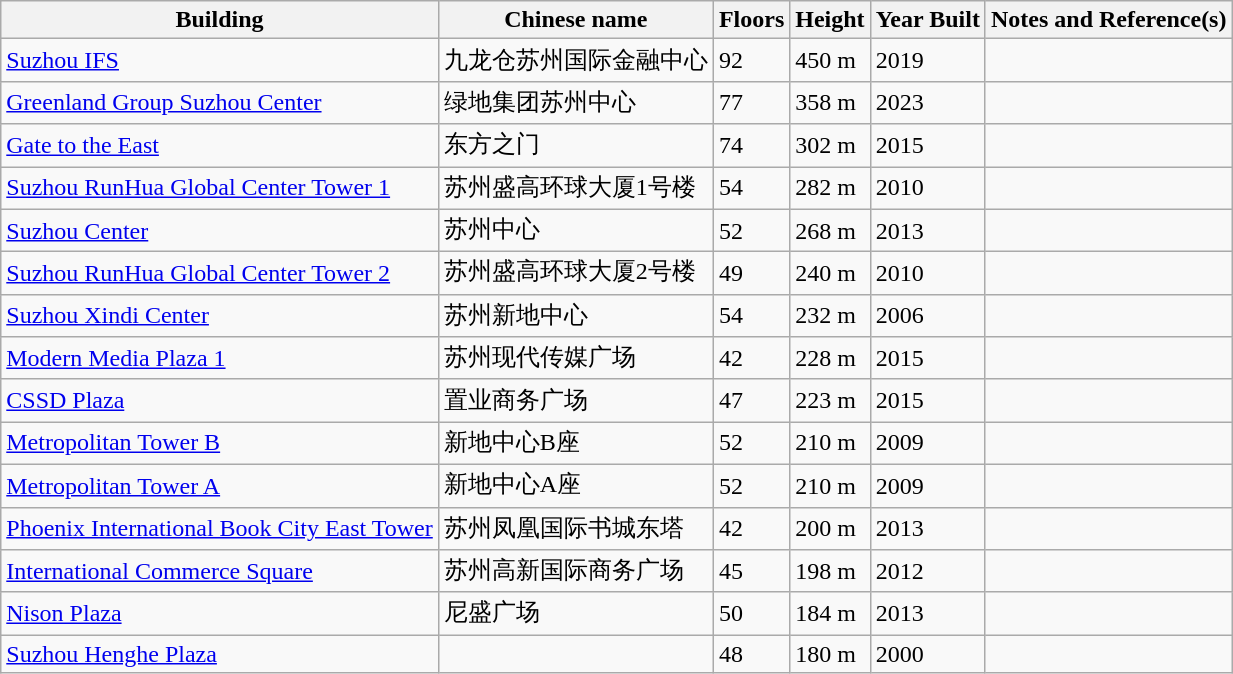<table class="wikitable sortable">
<tr>
<th>Building</th>
<th>Chinese name</th>
<th>Floors</th>
<th>Height</th>
<th>Year Built</th>
<th>Notes and Reference(s)</th>
</tr>
<tr>
<td><a href='#'>Suzhou IFS</a></td>
<td>九龙仓苏州国际金融中心</td>
<td>92</td>
<td>450 m</td>
<td>2019</td>
<td></td>
</tr>
<tr>
<td><a href='#'>Greenland Group Suzhou Center</a></td>
<td>绿地集团苏州中心</td>
<td>77</td>
<td>358 m</td>
<td>2023</td>
<td></td>
</tr>
<tr>
<td><a href='#'>Gate to the East</a></td>
<td>东方之门</td>
<td>74</td>
<td>302 m</td>
<td>2015</td>
<td></td>
</tr>
<tr>
<td><a href='#'>Suzhou RunHua Global Center Tower 1</a></td>
<td>苏州盛高环球大厦1号楼</td>
<td>54</td>
<td>282 m</td>
<td>2010</td>
<td></td>
</tr>
<tr>
<td><a href='#'>Suzhou Center</a></td>
<td>苏州中心</td>
<td>52</td>
<td>268 m</td>
<td>2013</td>
<td></td>
</tr>
<tr>
<td><a href='#'>Suzhou RunHua Global Center Tower 2</a></td>
<td>苏州盛高环球大厦2号楼</td>
<td>49</td>
<td>240 m</td>
<td>2010</td>
<td></td>
</tr>
<tr>
<td><a href='#'>Suzhou Xindi Center</a></td>
<td>苏州新地中心</td>
<td>54</td>
<td>232 m</td>
<td>2006</td>
<td></td>
</tr>
<tr>
<td><a href='#'>Modern Media Plaza 1</a></td>
<td>苏州现代传媒广场</td>
<td>42</td>
<td>228 m</td>
<td>2015</td>
<td></td>
</tr>
<tr>
<td><a href='#'>CSSD Plaza</a></td>
<td>置业商务广场</td>
<td>47</td>
<td>223 m</td>
<td>2015</td>
<td></td>
</tr>
<tr>
<td><a href='#'>Metropolitan Tower B</a></td>
<td>新地中心B座</td>
<td>52</td>
<td>210 m</td>
<td>2009</td>
<td></td>
</tr>
<tr>
<td><a href='#'>Metropolitan Tower A</a></td>
<td>新地中心A座</td>
<td>52</td>
<td>210 m</td>
<td>2009</td>
<td></td>
</tr>
<tr>
<td><a href='#'>Phoenix International Book City East Tower</a></td>
<td>苏州凤凰国际书城东塔</td>
<td>42</td>
<td>200 m</td>
<td>2013</td>
<td></td>
</tr>
<tr>
<td><a href='#'>International Commerce Square</a></td>
<td>苏州高新国际商务广场</td>
<td>45</td>
<td>198 m</td>
<td>2012</td>
<td></td>
</tr>
<tr>
<td><a href='#'>Nison Plaza</a></td>
<td>尼盛广场</td>
<td>50</td>
<td>184 m</td>
<td>2013</td>
<td></td>
</tr>
<tr>
<td><a href='#'>Suzhou Henghe Plaza</a></td>
<td></td>
<td>48</td>
<td>180 m</td>
<td>2000</td>
<td></td>
</tr>
</table>
